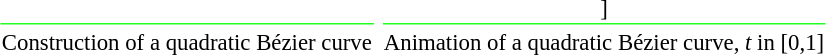<table style="margin:1em auto; text-align:center; float:none; clear:both; font-size:95%; vertical-align:top;">
<tr>
<td style="border-bottom:1px solid #2f2;"></td>
<td></td>
<td style="border-bottom:1px solid #2f2;">]</td>
</tr>
<tr>
<td>Construction of a quadratic Bézier curve</td>
<td></td>
<td>Animation of a quadratic Bézier curve, <em>t</em> in [0,1]</td>
</tr>
</table>
